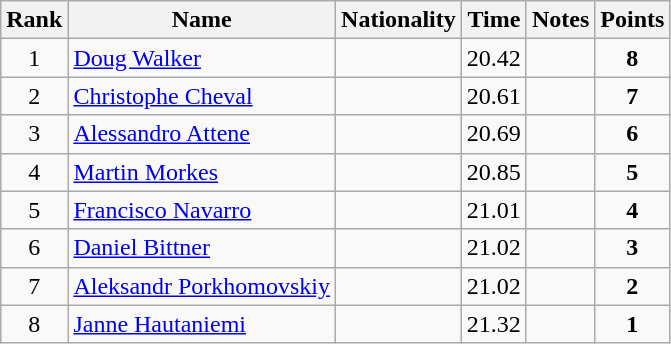<table class="wikitable sortable" style="text-align:center">
<tr>
<th>Rank</th>
<th>Name</th>
<th>Nationality</th>
<th>Time</th>
<th>Notes</th>
<th>Points</th>
</tr>
<tr>
<td>1</td>
<td align=left><a href='#'>Doug Walker</a></td>
<td align=left></td>
<td>20.42</td>
<td></td>
<td><strong>8</strong></td>
</tr>
<tr>
<td>2</td>
<td align=left><a href='#'>Christophe Cheval</a></td>
<td align=left></td>
<td>20.61</td>
<td></td>
<td><strong>7</strong></td>
</tr>
<tr>
<td>3</td>
<td align=left><a href='#'>Alessandro Attene</a></td>
<td align=left></td>
<td>20.69</td>
<td></td>
<td><strong>6</strong></td>
</tr>
<tr>
<td>4</td>
<td align=left><a href='#'>Martin Morkes</a></td>
<td align=left></td>
<td>20.85</td>
<td></td>
<td><strong>5</strong></td>
</tr>
<tr>
<td>5</td>
<td align=left><a href='#'>Francisco Navarro</a></td>
<td align=left></td>
<td>21.01</td>
<td></td>
<td><strong>4</strong></td>
</tr>
<tr>
<td>6</td>
<td align=left><a href='#'>Daniel Bittner</a></td>
<td align=left></td>
<td>21.02</td>
<td></td>
<td><strong>3</strong></td>
</tr>
<tr>
<td>7</td>
<td align=left><a href='#'>Aleksandr Porkhomovskiy</a></td>
<td align=left></td>
<td>21.02</td>
<td></td>
<td><strong>2</strong></td>
</tr>
<tr>
<td>8</td>
<td align=left><a href='#'>Janne Hautaniemi</a></td>
<td align=left></td>
<td>21.32</td>
<td></td>
<td><strong>1</strong></td>
</tr>
</table>
